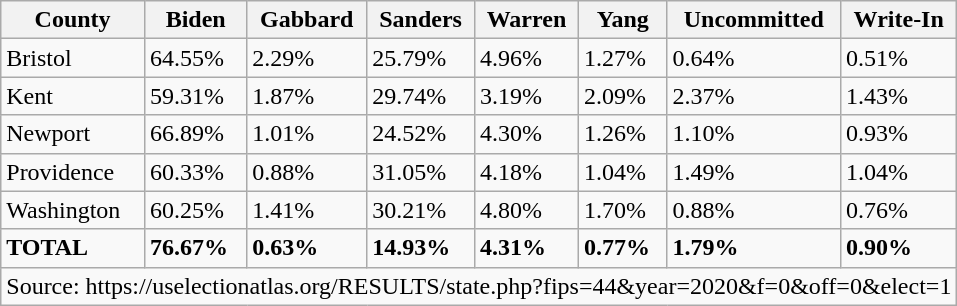<table class="wikitable sortable">
<tr>
<th>County</th>
<th>Biden</th>
<th>Gabbard</th>
<th>Sanders</th>
<th>Warren</th>
<th>Yang</th>
<th>Uncommitted</th>
<th>Write-In</th>
</tr>
<tr>
<td>Bristol</td>
<td>64.55%</td>
<td>2.29%</td>
<td>25.79%</td>
<td>4.96%</td>
<td>1.27%</td>
<td>0.64%</td>
<td>0.51%</td>
</tr>
<tr>
<td>Kent</td>
<td>59.31%</td>
<td>1.87%</td>
<td>29.74%</td>
<td>3.19%</td>
<td>2.09%</td>
<td>2.37%</td>
<td>1.43%</td>
</tr>
<tr>
<td>Newport</td>
<td>66.89%</td>
<td>1.01%</td>
<td>24.52%</td>
<td>4.30%</td>
<td>1.26%</td>
<td>1.10%</td>
<td>0.93%</td>
</tr>
<tr>
<td>Providence</td>
<td>60.33%</td>
<td>0.88%</td>
<td>31.05%</td>
<td>4.18%</td>
<td>1.04%</td>
<td>1.49%</td>
<td>1.04%</td>
</tr>
<tr>
<td>Washington</td>
<td>60.25%</td>
<td>1.41%</td>
<td>30.21%</td>
<td>4.80%</td>
<td>1.70%</td>
<td>0.88%</td>
<td>0.76%</td>
</tr>
<tr>
<td><strong>TOTAL</strong></td>
<td><strong>76.67%</strong></td>
<td><strong>0.63%</strong></td>
<td><strong>14.93%</strong></td>
<td><strong>4.31%</strong></td>
<td><strong>0.77%</strong></td>
<td><strong>1.79%</strong></td>
<td><strong>0.90%</strong></td>
</tr>
<tr>
<td colspan="8">Source: https://uselectionatlas.org/RESULTS/state.php?fips=44&year=2020&f=0&off=0&elect=1</td>
</tr>
</table>
